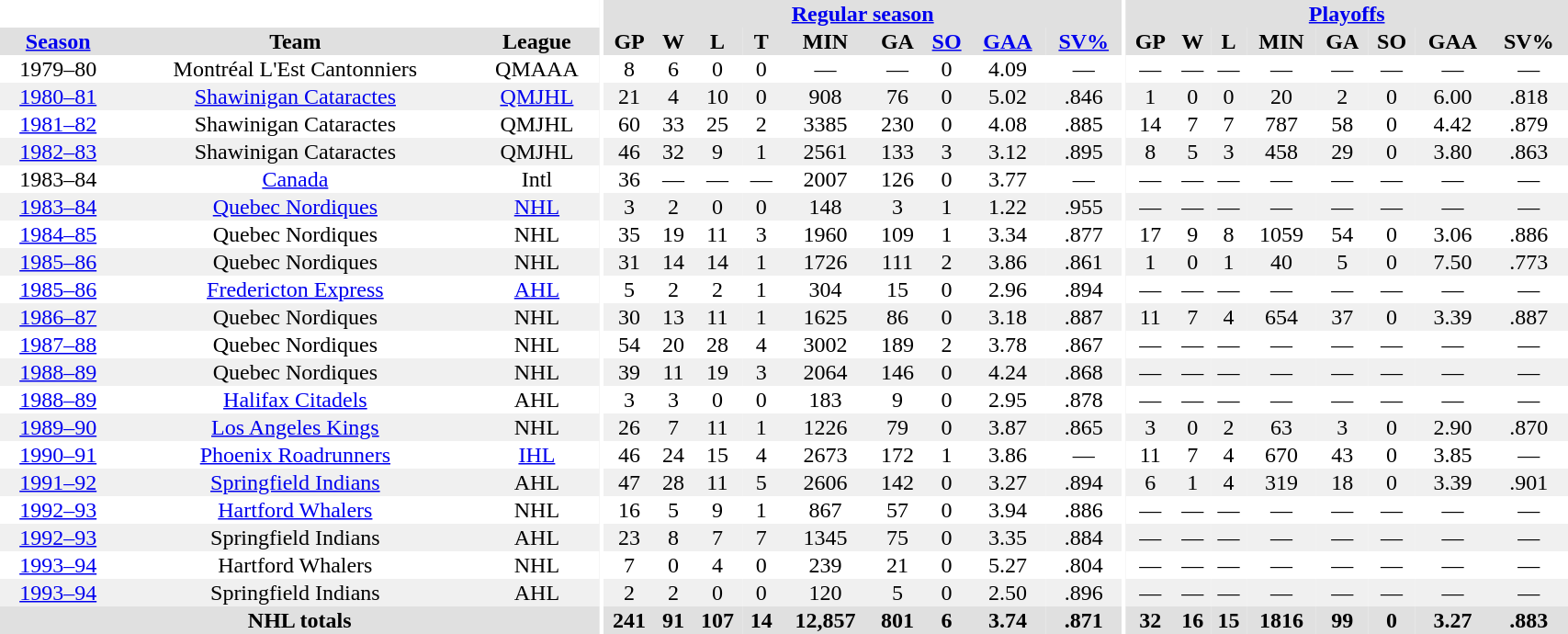<table border="0" cellpadding="1" cellspacing="0" style="width:90%; text-align:center;">
<tr bgcolor="#e0e0e0">
<th colspan="3" bgcolor="#ffffff"></th>
<th rowspan="99" bgcolor="#ffffff"></th>
<th colspan="9" bgcolor="#e0e0e0"><a href='#'>Regular season</a></th>
<th rowspan="99" bgcolor="#ffffff"></th>
<th colspan="8" bgcolor="#e0e0e0"><a href='#'>Playoffs</a></th>
</tr>
<tr bgcolor="#e0e0e0">
<th><a href='#'>Season</a></th>
<th>Team</th>
<th>League</th>
<th>GP</th>
<th>W</th>
<th>L</th>
<th>T</th>
<th>MIN</th>
<th>GA</th>
<th><a href='#'>SO</a></th>
<th><a href='#'>GAA</a></th>
<th><a href='#'>SV%</a></th>
<th>GP</th>
<th>W</th>
<th>L</th>
<th>MIN</th>
<th>GA</th>
<th>SO</th>
<th>GAA</th>
<th>SV%</th>
</tr>
<tr>
<td>1979–80</td>
<td>Montréal L'Est Cantonniers</td>
<td>QMAAA</td>
<td>8</td>
<td>6</td>
<td>0</td>
<td>0</td>
<td>—</td>
<td>—</td>
<td>0</td>
<td>4.09</td>
<td>—</td>
<td>—</td>
<td>—</td>
<td>—</td>
<td>—</td>
<td>—</td>
<td>—</td>
<td>—</td>
<td>—</td>
</tr>
<tr bgcolor="#f0f0f0">
<td><a href='#'>1980–81</a></td>
<td><a href='#'>Shawinigan Cataractes</a></td>
<td><a href='#'>QMJHL</a></td>
<td>21</td>
<td>4</td>
<td>10</td>
<td>0</td>
<td>908</td>
<td>76</td>
<td>0</td>
<td>5.02</td>
<td>.846</td>
<td>1</td>
<td>0</td>
<td>0</td>
<td>20</td>
<td>2</td>
<td>0</td>
<td>6.00</td>
<td>.818</td>
</tr>
<tr>
<td><a href='#'>1981–82</a></td>
<td>Shawinigan Cataractes</td>
<td>QMJHL</td>
<td>60</td>
<td>33</td>
<td>25</td>
<td>2</td>
<td>3385</td>
<td>230</td>
<td>0</td>
<td>4.08</td>
<td>.885</td>
<td>14</td>
<td>7</td>
<td>7</td>
<td>787</td>
<td>58</td>
<td>0</td>
<td>4.42</td>
<td>.879</td>
</tr>
<tr bgcolor="#f0f0f0">
<td><a href='#'>1982–83</a></td>
<td>Shawinigan Cataractes</td>
<td>QMJHL</td>
<td>46</td>
<td>32</td>
<td>9</td>
<td>1</td>
<td>2561</td>
<td>133</td>
<td>3</td>
<td>3.12</td>
<td>.895</td>
<td>8</td>
<td>5</td>
<td>3</td>
<td>458</td>
<td>29</td>
<td>0</td>
<td>3.80</td>
<td>.863</td>
</tr>
<tr>
<td>1983–84</td>
<td><a href='#'>Canada</a></td>
<td>Intl</td>
<td>36</td>
<td>—</td>
<td>—</td>
<td>—</td>
<td>2007</td>
<td>126</td>
<td>0</td>
<td>3.77</td>
<td>—</td>
<td>—</td>
<td>—</td>
<td>—</td>
<td>—</td>
<td>—</td>
<td>—</td>
<td>—</td>
<td>—</td>
</tr>
<tr bgcolor="#f0f0f0">
<td><a href='#'>1983–84</a></td>
<td><a href='#'>Quebec Nordiques</a></td>
<td><a href='#'>NHL</a></td>
<td>3</td>
<td>2</td>
<td>0</td>
<td>0</td>
<td>148</td>
<td>3</td>
<td>1</td>
<td>1.22</td>
<td>.955</td>
<td>—</td>
<td>—</td>
<td>—</td>
<td>—</td>
<td>—</td>
<td>—</td>
<td>—</td>
<td>—</td>
</tr>
<tr>
<td><a href='#'>1984–85</a></td>
<td>Quebec Nordiques</td>
<td>NHL</td>
<td>35</td>
<td>19</td>
<td>11</td>
<td>3</td>
<td>1960</td>
<td>109</td>
<td>1</td>
<td>3.34</td>
<td>.877</td>
<td>17</td>
<td>9</td>
<td>8</td>
<td>1059</td>
<td>54</td>
<td>0</td>
<td>3.06</td>
<td>.886</td>
</tr>
<tr bgcolor="#f0f0f0">
<td><a href='#'>1985–86</a></td>
<td>Quebec Nordiques</td>
<td>NHL</td>
<td>31</td>
<td>14</td>
<td>14</td>
<td>1</td>
<td>1726</td>
<td>111</td>
<td>2</td>
<td>3.86</td>
<td>.861</td>
<td>1</td>
<td>0</td>
<td>1</td>
<td>40</td>
<td>5</td>
<td>0</td>
<td>7.50</td>
<td>.773</td>
</tr>
<tr>
<td><a href='#'>1985–86</a></td>
<td><a href='#'>Fredericton Express</a></td>
<td><a href='#'>AHL</a></td>
<td>5</td>
<td>2</td>
<td>2</td>
<td>1</td>
<td>304</td>
<td>15</td>
<td>0</td>
<td>2.96</td>
<td>.894</td>
<td>—</td>
<td>—</td>
<td>—</td>
<td>—</td>
<td>—</td>
<td>—</td>
<td>—</td>
<td>—</td>
</tr>
<tr bgcolor="#f0f0f0">
<td><a href='#'>1986–87</a></td>
<td>Quebec Nordiques</td>
<td>NHL</td>
<td>30</td>
<td>13</td>
<td>11</td>
<td>1</td>
<td>1625</td>
<td>86</td>
<td>0</td>
<td>3.18</td>
<td>.887</td>
<td>11</td>
<td>7</td>
<td>4</td>
<td>654</td>
<td>37</td>
<td>0</td>
<td>3.39</td>
<td>.887</td>
</tr>
<tr>
<td><a href='#'>1987–88</a></td>
<td>Quebec Nordiques</td>
<td>NHL</td>
<td>54</td>
<td>20</td>
<td>28</td>
<td>4</td>
<td>3002</td>
<td>189</td>
<td>2</td>
<td>3.78</td>
<td>.867</td>
<td>—</td>
<td>—</td>
<td>—</td>
<td>—</td>
<td>—</td>
<td>—</td>
<td>—</td>
<td>—</td>
</tr>
<tr bgcolor="#f0f0f0">
<td><a href='#'>1988–89</a></td>
<td>Quebec Nordiques</td>
<td>NHL</td>
<td>39</td>
<td>11</td>
<td>19</td>
<td>3</td>
<td>2064</td>
<td>146</td>
<td>0</td>
<td>4.24</td>
<td>.868</td>
<td>—</td>
<td>—</td>
<td>—</td>
<td>—</td>
<td>—</td>
<td>—</td>
<td>—</td>
<td>—</td>
</tr>
<tr>
<td><a href='#'>1988–89</a></td>
<td><a href='#'>Halifax Citadels</a></td>
<td>AHL</td>
<td>3</td>
<td>3</td>
<td>0</td>
<td>0</td>
<td>183</td>
<td>9</td>
<td>0</td>
<td>2.95</td>
<td>.878</td>
<td>—</td>
<td>—</td>
<td>—</td>
<td>—</td>
<td>—</td>
<td>—</td>
<td>—</td>
<td>—</td>
</tr>
<tr bgcolor="#f0f0f0">
<td><a href='#'>1989–90</a></td>
<td><a href='#'>Los Angeles Kings</a></td>
<td>NHL</td>
<td>26</td>
<td>7</td>
<td>11</td>
<td>1</td>
<td>1226</td>
<td>79</td>
<td>0</td>
<td>3.87</td>
<td>.865</td>
<td>3</td>
<td>0</td>
<td>2</td>
<td>63</td>
<td>3</td>
<td>0</td>
<td>2.90</td>
<td>.870</td>
</tr>
<tr>
<td><a href='#'>1990–91</a></td>
<td><a href='#'>Phoenix Roadrunners</a></td>
<td><a href='#'>IHL</a></td>
<td>46</td>
<td>24</td>
<td>15</td>
<td>4</td>
<td>2673</td>
<td>172</td>
<td>1</td>
<td>3.86</td>
<td>—</td>
<td>11</td>
<td>7</td>
<td>4</td>
<td>670</td>
<td>43</td>
<td>0</td>
<td>3.85</td>
<td>—</td>
</tr>
<tr bgcolor="#f0f0f0">
<td><a href='#'>1991–92</a></td>
<td><a href='#'>Springfield Indians</a></td>
<td>AHL</td>
<td>47</td>
<td>28</td>
<td>11</td>
<td>5</td>
<td>2606</td>
<td>142</td>
<td>0</td>
<td>3.27</td>
<td>.894</td>
<td>6</td>
<td>1</td>
<td>4</td>
<td>319</td>
<td>18</td>
<td>0</td>
<td>3.39</td>
<td>.901</td>
</tr>
<tr>
<td><a href='#'>1992–93</a></td>
<td><a href='#'>Hartford Whalers</a></td>
<td>NHL</td>
<td>16</td>
<td>5</td>
<td>9</td>
<td>1</td>
<td>867</td>
<td>57</td>
<td>0</td>
<td>3.94</td>
<td>.886</td>
<td>—</td>
<td>—</td>
<td>—</td>
<td>—</td>
<td>—</td>
<td>—</td>
<td>—</td>
<td>—</td>
</tr>
<tr bgcolor="#f0f0f0">
<td><a href='#'>1992–93</a></td>
<td>Springfield Indians</td>
<td>AHL</td>
<td>23</td>
<td>8</td>
<td>7</td>
<td>7</td>
<td>1345</td>
<td>75</td>
<td>0</td>
<td>3.35</td>
<td>.884</td>
<td>—</td>
<td>—</td>
<td>—</td>
<td>—</td>
<td>—</td>
<td>—</td>
<td>—</td>
<td>—</td>
</tr>
<tr>
<td><a href='#'>1993–94</a></td>
<td>Hartford Whalers</td>
<td>NHL</td>
<td>7</td>
<td>0</td>
<td>4</td>
<td>0</td>
<td>239</td>
<td>21</td>
<td>0</td>
<td>5.27</td>
<td>.804</td>
<td>—</td>
<td>—</td>
<td>—</td>
<td>—</td>
<td>—</td>
<td>—</td>
<td>—</td>
<td>—</td>
</tr>
<tr bgcolor="#f0f0f0">
<td><a href='#'>1993–94</a></td>
<td>Springfield Indians</td>
<td>AHL</td>
<td>2</td>
<td>2</td>
<td>0</td>
<td>0</td>
<td>120</td>
<td>5</td>
<td>0</td>
<td>2.50</td>
<td>.896</td>
<td>—</td>
<td>—</td>
<td>—</td>
<td>—</td>
<td>—</td>
<td>—</td>
<td>—</td>
<td>—</td>
</tr>
<tr bgcolor="#e0e0e0">
<th colspan=3>NHL totals</th>
<th>241</th>
<th>91</th>
<th>107</th>
<th>14</th>
<th>12,857</th>
<th>801</th>
<th>6</th>
<th>3.74</th>
<th>.871</th>
<th>32</th>
<th>16</th>
<th>15</th>
<th>1816</th>
<th>99</th>
<th>0</th>
<th>3.27</th>
<th>.883</th>
</tr>
</table>
